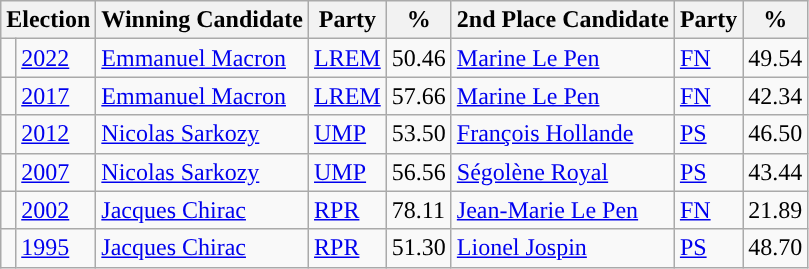<table class="wikitable">
<tr>
<th colspan="2">Election</th>
<th>Winning Candidate</th>
<th>Party</th>
<th>%</th>
<th>2nd Place Candidate</th>
<th>Party</th>
<th>%</th>
</tr>
<tr>
<td style="background-color: "></td>
<td><a href='#'>2022</a></td>
<td><a href='#'>Emmanuel Macron</a></td>
<td><a href='#'>LREM</a></td>
<td>50.46</td>
<td><a href='#'>Marine Le Pen</a></td>
<td><a href='#'>FN</a></td>
<td>49.54</td>
</tr>
<tr>
<td style="background-color: "></td>
<td><a href='#'>2017</a></td>
<td><a href='#'>Emmanuel Macron</a></td>
<td><a href='#'>LREM</a></td>
<td>57.66</td>
<td><a href='#'>Marine Le Pen</a></td>
<td><a href='#'>FN</a></td>
<td>42.34</td>
</tr>
<tr>
<td style="background-color: "></td>
<td><a href='#'>2012</a></td>
<td><a href='#'>Nicolas Sarkozy</a></td>
<td><a href='#'>UMP</a></td>
<td>53.50</td>
<td><a href='#'>François Hollande</a></td>
<td><a href='#'>PS</a></td>
<td>46.50</td>
</tr>
<tr>
<td style="background-color: "></td>
<td><a href='#'>2007</a></td>
<td><a href='#'>Nicolas Sarkozy</a></td>
<td><a href='#'>UMP</a></td>
<td>56.56</td>
<td><a href='#'>Ségolène Royal</a></td>
<td><a href='#'>PS</a></td>
<td>43.44</td>
</tr>
<tr>
<td style="background-color: "></td>
<td><a href='#'>2002</a></td>
<td><a href='#'>Jacques Chirac</a></td>
<td><a href='#'>RPR</a></td>
<td>78.11</td>
<td><a href='#'>Jean-Marie Le Pen</a></td>
<td><a href='#'>FN</a></td>
<td>21.89</td>
</tr>
<tr>
<td style="background-color: "></td>
<td><a href='#'>1995</a></td>
<td><a href='#'>Jacques Chirac</a></td>
<td><a href='#'>RPR</a></td>
<td>51.30</td>
<td><a href='#'>Lionel Jospin</a></td>
<td><a href='#'>PS</a></td>
<td>48.70</td>
</tr>
</table>
